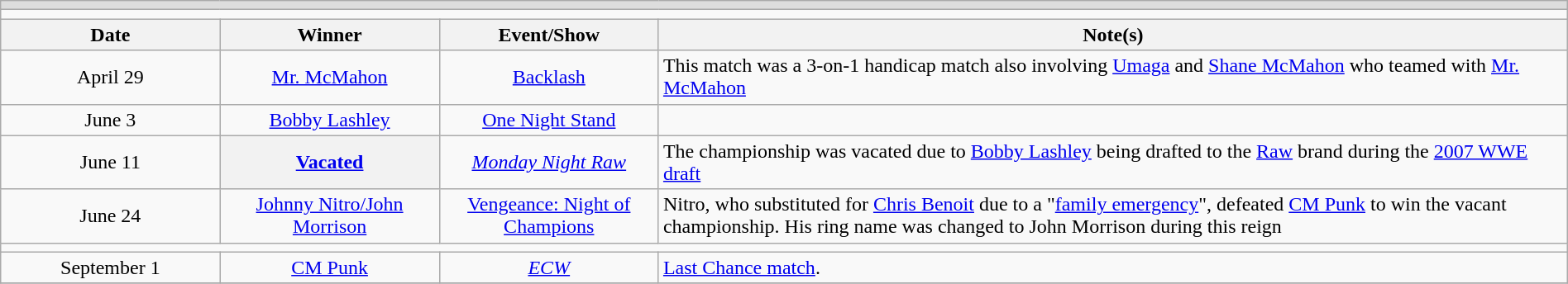<table class="wikitable" style="text-align:center; width:100%;">
<tr style="background:#ddd;">
<td colspan="5"></td>
</tr>
<tr>
<td colspan="5"><strong></strong></td>
</tr>
<tr>
<th width=14%>Date</th>
<th width=14%>Winner</th>
<th width=14%>Event/Show</th>
<th width=58%>Note(s)</th>
</tr>
<tr>
<td>April 29</td>
<td><a href='#'>Mr. McMahon</a></td>
<td><a href='#'>Backlash</a></td>
<td align=left>This match was a 3-on-1 handicap match also involving <a href='#'>Umaga</a> and <a href='#'>Shane McMahon</a> who teamed with <a href='#'>Mr. McMahon</a></td>
</tr>
<tr>
<td>June 3</td>
<td><a href='#'>Bobby Lashley</a></td>
<td><a href='#'>One Night Stand</a></td>
<td></td>
</tr>
<tr>
<td>June 11</td>
<th><a href='#'>Vacated</a></th>
<td><em><a href='#'>Monday Night Raw</a></em></td>
<td align=left>The championship was vacated due to <a href='#'>Bobby Lashley</a> being drafted to the <a href='#'>Raw</a> brand during the <a href='#'>2007 WWE draft</a></td>
</tr>
<tr>
<td>June 24</td>
<td><a href='#'>Johnny Nitro/John Morrison</a></td>
<td><a href='#'>Vengeance: Night of Champions</a></td>
<td align=left>Nitro, who substituted for <a href='#'>Chris Benoit</a> due to a "<a href='#'>family emergency</a>", defeated <a href='#'>CM Punk</a> to win the vacant championship. His ring name was changed to John Morrison during this reign</td>
</tr>
<tr>
<td colspan="5"></td>
</tr>
<tr>
<td>September 1<br></td>
<td><a href='#'>CM Punk</a></td>
<td><em><a href='#'>ECW</a></em></td>
<td align=left><a href='#'>Last Chance match</a>.</td>
</tr>
<tr>
</tr>
</table>
